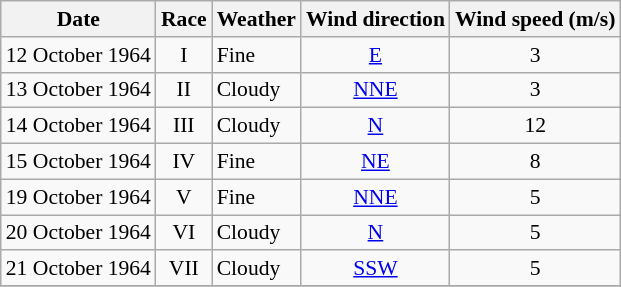<table class="wikitable" style="text-align:right; font-size:90%">
<tr>
<th>Date</th>
<th>Race</th>
<th>Weather</th>
<th>Wind direction</th>
<th>Wind speed (m/s)</th>
</tr>
<tr>
<td>12 October 1964</td>
<td align=center>I</td>
<td align=left>Fine</td>
<td align=center><a href='#'>E</a></td>
<td align=center>3</td>
</tr>
<tr>
<td>13 October 1964</td>
<td align=center>II</td>
<td align=left>Cloudy</td>
<td align=center><a href='#'>NNE</a></td>
<td align=center>3</td>
</tr>
<tr>
<td>14 October 1964</td>
<td align=center>III</td>
<td align=left>Cloudy</td>
<td align=center><a href='#'>N</a></td>
<td align=center>12</td>
</tr>
<tr>
<td>15 October 1964</td>
<td align=center>IV</td>
<td align=left>Fine</td>
<td align=center><a href='#'>NE</a></td>
<td align=center>8</td>
</tr>
<tr>
<td>19 October 1964</td>
<td align=center>V</td>
<td align=left>Fine</td>
<td align=center><a href='#'>NNE</a></td>
<td align=center>5</td>
</tr>
<tr>
<td>20 October 1964</td>
<td align=center>VI</td>
<td align=left>Cloudy</td>
<td align=center><a href='#'>N</a></td>
<td align=center>5</td>
</tr>
<tr>
<td>21 October 1964</td>
<td align=center>VII</td>
<td align=left>Cloudy</td>
<td align=center><a href='#'>SSW</a></td>
<td align=center>5</td>
</tr>
<tr>
</tr>
</table>
